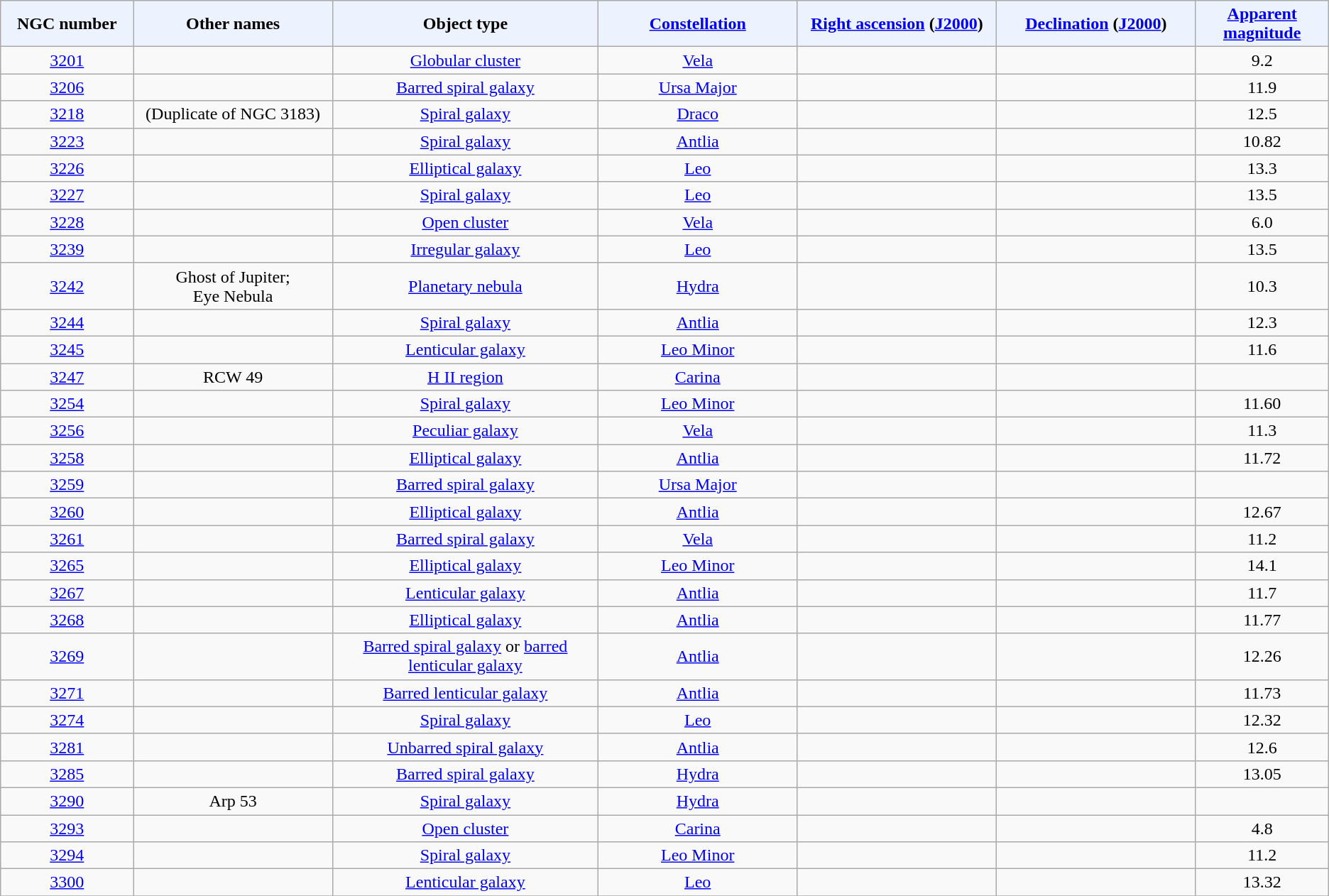<table class="wikitable sortable sticky-header sort-under" style="text-align: center;">
<tr>
<th style="background-color:#edf3fe; width: 10%;">NGC number</th>
<th style="background-color:#edf3fe; width: 15%;">Other names</th>
<th style="background-color:#edf3fe; width: 20%;">Object type</th>
<th style="background-color:#edf3fe; width: 15%;"><a href='#'>Constellation</a></th>
<th style="background-color:#edf3fe; width: 15%;"><a href='#'>Right ascension</a> (<a href='#'>J2000</a>)</th>
<th style="background-color:#edf3fe; width: 15%;"><a href='#'>Declination</a> (<a href='#'>J2000</a>)</th>
<th style="background-color:#edf3fe; width: 10%;"><a href='#'>Apparent magnitude</a></th>
</tr>
<tr>
<td><a href='#'>3201</a></td>
<td></td>
<td><a href='#'>Globular cluster</a></td>
<td><a href='#'>Vela</a></td>
<td></td>
<td></td>
<td>9.2</td>
</tr>
<tr>
<td><a href='#'>3206</a></td>
<td></td>
<td><a href='#'>Barred spiral galaxy</a></td>
<td><a href='#'>Ursa Major</a></td>
<td></td>
<td></td>
<td>11.9</td>
</tr>
<tr>
<td><a href='#'>3218</a></td>
<td>(Duplicate of NGC 3183)</td>
<td><a href='#'>Spiral galaxy</a></td>
<td><a href='#'>Draco</a></td>
<td></td>
<td></td>
<td>12.5</td>
</tr>
<tr>
<td><a href='#'>3223</a></td>
<td></td>
<td><a href='#'>Spiral galaxy</a></td>
<td><a href='#'>Antlia</a></td>
<td></td>
<td></td>
<td>10.82</td>
</tr>
<tr>
<td><a href='#'>3226</a></td>
<td></td>
<td><a href='#'>Elliptical galaxy</a></td>
<td><a href='#'>Leo</a></td>
<td></td>
<td></td>
<td>13.3</td>
</tr>
<tr>
<td><a href='#'>3227</a></td>
<td></td>
<td><a href='#'>Spiral galaxy</a></td>
<td><a href='#'>Leo</a></td>
<td></td>
<td></td>
<td>13.5</td>
</tr>
<tr>
<td><a href='#'>3228</a></td>
<td></td>
<td><a href='#'>Open cluster</a></td>
<td><a href='#'>Vela</a></td>
<td></td>
<td></td>
<td>6.0</td>
</tr>
<tr>
<td><a href='#'>3239</a></td>
<td></td>
<td><a href='#'>Irregular galaxy</a></td>
<td><a href='#'>Leo</a></td>
<td></td>
<td></td>
<td>13.5</td>
</tr>
<tr>
<td><a href='#'>3242</a></td>
<td>Ghost of Jupiter;<br>Eye Nebula</td>
<td><a href='#'>Planetary nebula</a></td>
<td><a href='#'>Hydra</a></td>
<td></td>
<td></td>
<td>10.3</td>
</tr>
<tr>
<td><a href='#'>3244</a></td>
<td></td>
<td><a href='#'>Spiral galaxy</a></td>
<td><a href='#'>Antlia</a></td>
<td></td>
<td></td>
<td>12.3</td>
</tr>
<tr>
<td><a href='#'>3245</a></td>
<td></td>
<td><a href='#'>Lenticular galaxy</a></td>
<td><a href='#'>Leo Minor</a></td>
<td></td>
<td></td>
<td>11.6</td>
</tr>
<tr>
<td><a href='#'>3247</a></td>
<td>RCW 49</td>
<td><a href='#'>H II region</a></td>
<td><a href='#'>Carina</a></td>
<td></td>
<td></td>
<td></td>
</tr>
<tr>
<td><a href='#'>3254</a></td>
<td></td>
<td><a href='#'>Spiral galaxy</a></td>
<td><a href='#'>Leo Minor</a></td>
<td></td>
<td></td>
<td>11.60</td>
</tr>
<tr>
<td><a href='#'>3256</a></td>
<td></td>
<td><a href='#'>Peculiar galaxy</a></td>
<td><a href='#'>Vela</a></td>
<td></td>
<td></td>
<td>11.3</td>
</tr>
<tr>
<td><a href='#'>3258</a></td>
<td></td>
<td><a href='#'>Elliptical galaxy</a></td>
<td><a href='#'>Antlia</a></td>
<td></td>
<td></td>
<td>11.72</td>
</tr>
<tr>
<td><a href='#'>3259</a></td>
<td></td>
<td><a href='#'>Barred spiral galaxy</a></td>
<td><a href='#'>Ursa Major</a></td>
<td></td>
<td></td>
<td></td>
</tr>
<tr>
<td><a href='#'>3260</a></td>
<td></td>
<td><a href='#'>Elliptical galaxy</a></td>
<td><a href='#'>Antlia</a></td>
<td></td>
<td></td>
<td>12.67</td>
</tr>
<tr>
<td><a href='#'>3261</a></td>
<td></td>
<td><a href='#'>Barred spiral galaxy</a></td>
<td><a href='#'>Vela</a></td>
<td></td>
<td></td>
<td>11.2</td>
</tr>
<tr>
<td><a href='#'>3265</a></td>
<td></td>
<td><a href='#'>Elliptical galaxy</a></td>
<td><a href='#'>Leo Minor</a></td>
<td></td>
<td></td>
<td>14.1</td>
</tr>
<tr>
<td><a href='#'>3267</a></td>
<td></td>
<td><a href='#'>Lenticular galaxy</a></td>
<td><a href='#'>Antlia</a></td>
<td></td>
<td></td>
<td>11.7</td>
</tr>
<tr>
<td><a href='#'>3268</a></td>
<td></td>
<td><a href='#'>Elliptical galaxy</a></td>
<td><a href='#'>Antlia</a></td>
<td></td>
<td></td>
<td>11.77</td>
</tr>
<tr>
<td><a href='#'>3269</a></td>
<td></td>
<td><a href='#'>Barred spiral galaxy</a> or <a href='#'>barred lenticular galaxy</a></td>
<td><a href='#'>Antlia</a></td>
<td></td>
<td></td>
<td>12.26</td>
</tr>
<tr>
<td><a href='#'>3271</a></td>
<td></td>
<td><a href='#'>Barred lenticular galaxy</a></td>
<td><a href='#'>Antlia</a></td>
<td></td>
<td></td>
<td>11.73</td>
</tr>
<tr>
<td><a href='#'>3274</a></td>
<td></td>
<td><a href='#'>Spiral galaxy</a></td>
<td><a href='#'>Leo</a></td>
<td></td>
<td></td>
<td>12.32</td>
</tr>
<tr>
<td><a href='#'>3281</a></td>
<td></td>
<td><a href='#'>Unbarred spiral galaxy</a></td>
<td><a href='#'>Antlia</a></td>
<td></td>
<td></td>
<td>12.6</td>
</tr>
<tr>
<td><a href='#'>3285</a></td>
<td></td>
<td><a href='#'>Barred spiral galaxy</a></td>
<td><a href='#'>Hydra</a></td>
<td></td>
<td></td>
<td>13.05</td>
</tr>
<tr>
<td><a href='#'>3290</a></td>
<td>Arp 53</td>
<td><a href='#'>Spiral galaxy</a></td>
<td><a href='#'>Hydra</a></td>
<td></td>
<td></td>
<td></td>
</tr>
<tr>
<td><a href='#'>3293</a></td>
<td></td>
<td><a href='#'>Open cluster</a></td>
<td><a href='#'>Carina</a></td>
<td></td>
<td></td>
<td>4.8</td>
</tr>
<tr>
<td><a href='#'>3294</a></td>
<td></td>
<td><a href='#'>Spiral galaxy</a></td>
<td><a href='#'>Leo Minor</a></td>
<td></td>
<td></td>
<td>11.2</td>
</tr>
<tr>
<td><a href='#'>3300</a></td>
<td></td>
<td><a href='#'>Lenticular galaxy</a></td>
<td><a href='#'>Leo</a></td>
<td></td>
<td></td>
<td>13.32</td>
</tr>
<tr>
</tr>
</table>
